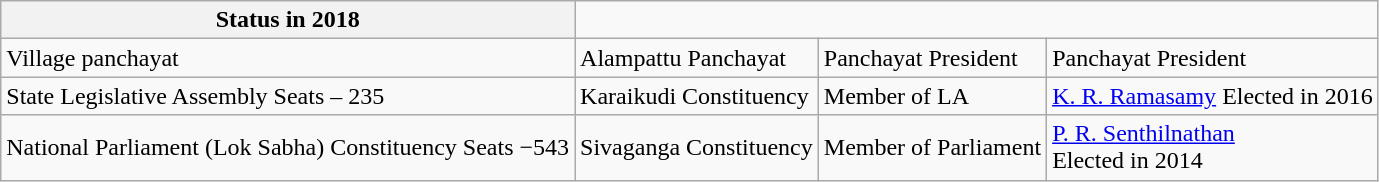<table class="wikitable sortable">
<tr>
<th>Status in 2018</th>
</tr>
<tr>
<td>Village panchayat</td>
<td>Alampattu Panchayat</td>
<td>Panchayat President</td>
<td>Panchayat President</td>
</tr>
<tr>
<td>State Legislative Assembly Seats – 235</td>
<td>Karaikudi Constituency</td>
<td>Member of LA</td>
<td><a href='#'>K. R. Ramasamy</a> Elected in 2016</td>
</tr>
<tr>
<td>National Parliament (Lok Sabha) Constituency Seats −543</td>
<td>Sivaganga Constituency</td>
<td>Member of Parliament</td>
<td><a href='#'>P. R. Senthilnathan</a><br>Elected in 2014</td>
</tr>
</table>
